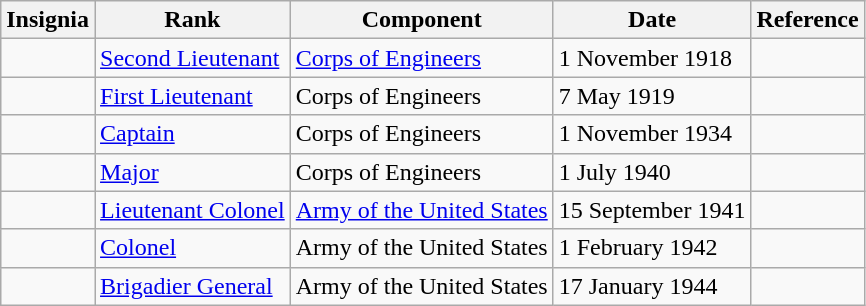<table class="wikitable">
<tr>
<th>Insignia</th>
<th>Rank</th>
<th>Component</th>
<th>Date</th>
<th>Reference</th>
</tr>
<tr>
<td></td>
<td><a href='#'>Second Lieutenant</a></td>
<td><a href='#'>Corps of Engineers</a></td>
<td>1 November 1918</td>
<td></td>
</tr>
<tr>
<td></td>
<td><a href='#'>First Lieutenant</a></td>
<td>Corps of Engineers</td>
<td>7 May 1919</td>
<td></td>
</tr>
<tr>
<td></td>
<td><a href='#'>Captain</a></td>
<td>Corps of Engineers</td>
<td>1 November 1934</td>
<td></td>
</tr>
<tr>
<td></td>
<td><a href='#'>Major</a></td>
<td>Corps of Engineers</td>
<td>1 July 1940</td>
<td></td>
</tr>
<tr>
<td></td>
<td><a href='#'>Lieutenant Colonel</a></td>
<td><a href='#'>Army of the United States</a></td>
<td>15 September 1941</td>
<td></td>
</tr>
<tr>
<td></td>
<td><a href='#'>Colonel</a></td>
<td>Army of the United States</td>
<td>1 February 1942</td>
<td></td>
</tr>
<tr>
<td></td>
<td><a href='#'>Brigadier General</a></td>
<td>Army of the United States</td>
<td>17 January 1944</td>
<td></td>
</tr>
</table>
